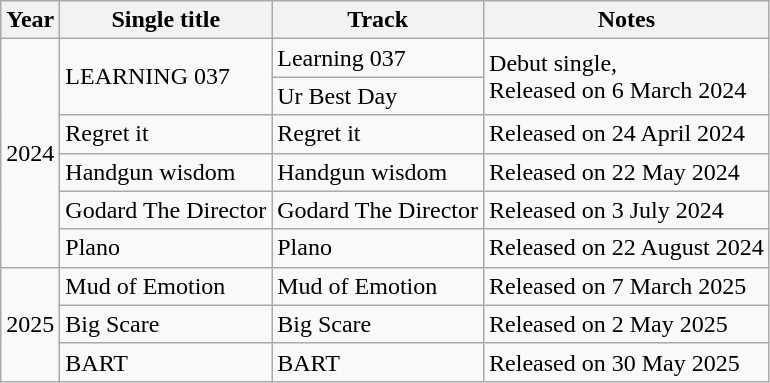<table class="wikitable sortable">
<tr>
<th>Year</th>
<th>Single title</th>
<th>Track</th>
<th>Notes</th>
</tr>
<tr>
<td rowspan="6">2024</td>
<td rowspan="2">LEARNING 037</td>
<td>Learning 037</td>
<td rowspan="2">Debut single,<br>Released on 6 March 2024</td>
</tr>
<tr>
<td>Ur Best Day</td>
</tr>
<tr>
<td>Regret it</td>
<td>Regret it</td>
<td>Released on 24 April 2024</td>
</tr>
<tr>
<td>Handgun wisdom</td>
<td>Handgun wisdom</td>
<td>Released on 22 May 2024</td>
</tr>
<tr>
<td>Godard The Director</td>
<td>Godard The Director</td>
<td>Released on 3 July 2024</td>
</tr>
<tr>
<td>Plano</td>
<td>Plano</td>
<td>Released on 22 August 2024</td>
</tr>
<tr>
<td rowspan="3">2025</td>
<td>Mud of Emotion</td>
<td>Mud of Emotion</td>
<td>Released on 7 March 2025</td>
</tr>
<tr>
<td>Big Scare</td>
<td>Big Scare</td>
<td>Released on 2 May 2025</td>
</tr>
<tr>
<td>BART</td>
<td>BART</td>
<td>Released on 30 May 2025</td>
</tr>
</table>
